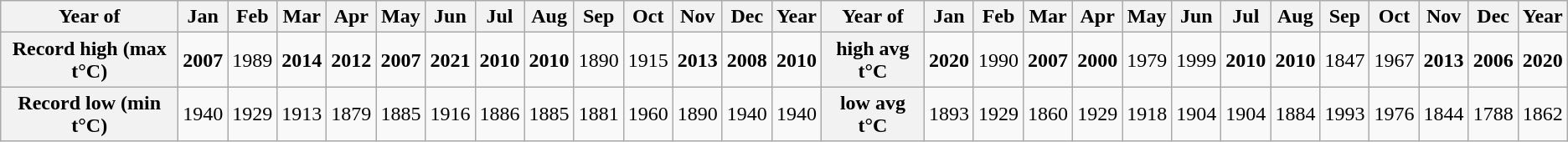<table class="wikitable" style="text-align:center;">
<tr>
<th>Year of</th>
<th>Jan</th>
<th>Feb</th>
<th>Mar</th>
<th>Apr</th>
<th>May</th>
<th>Jun</th>
<th>Jul</th>
<th>Aug</th>
<th>Sep</th>
<th>Oct</th>
<th>Nov</th>
<th>Dec</th>
<th>Year</th>
<th>Year of</th>
<th>Jan</th>
<th>Feb</th>
<th>Mar</th>
<th>Apr</th>
<th>May</th>
<th>Jun</th>
<th>Jul</th>
<th>Aug</th>
<th>Sep</th>
<th>Oct</th>
<th>Nov</th>
<th>Dec</th>
<th>Year</th>
</tr>
<tr>
<th>Record high (max t°C)</th>
<td><strong>2007</strong></td>
<td>1989</td>
<td><strong>2014</strong></td>
<td><strong>2012</strong></td>
<td><strong>2007</strong></td>
<td><strong>2021</strong></td>
<td><strong>2010</strong></td>
<td><strong>2010</strong></td>
<td>1890</td>
<td>1915</td>
<td><strong>2013</strong></td>
<td><strong>2008</strong></td>
<td><strong>2010</strong></td>
<th>high avg t°C</th>
<td><strong>2020</strong></td>
<td>1990</td>
<td><strong>2007</strong></td>
<td><strong>2000</strong></td>
<td>1979</td>
<td>1999</td>
<td><strong>2010</strong></td>
<td><strong>2010</strong></td>
<td>1847</td>
<td>1967</td>
<td><strong>2013</strong></td>
<td><strong>2006</strong></td>
<td><strong>2020</strong></td>
</tr>
<tr>
<th>Record low (min t°C)</th>
<td>1940</td>
<td>1929</td>
<td>1913</td>
<td>1879</td>
<td>1885</td>
<td>1916</td>
<td>1886</td>
<td>1885</td>
<td>1881</td>
<td>1960</td>
<td>1890</td>
<td>1940</td>
<td>1940</td>
<th>low avg t°C</th>
<td>1893</td>
<td>1929</td>
<td>1860</td>
<td>1929</td>
<td>1918</td>
<td>1904</td>
<td>1904</td>
<td>1884</td>
<td>1993</td>
<td>1976</td>
<td>1844</td>
<td>1788</td>
<td>1862</td>
</tr>
</table>
